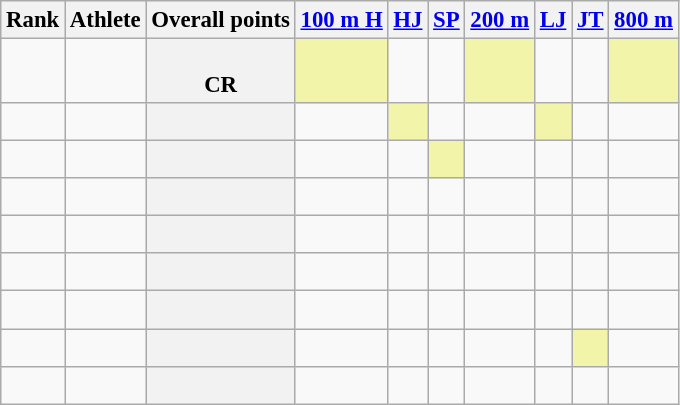<table class="wikitable sortable" style="font-size:95%;">
<tr>
<th>Rank</th>
<th>Athlete</th>
<th>Overall points</th>
<th><a href='#'>100 m H</a></th>
<th><a href='#'>HJ</a></th>
<th><a href='#'>SP</a></th>
<th><a href='#'>200 m</a></th>
<th><a href='#'>LJ</a></th>
<th><a href='#'>JT</a></th>
<th><a href='#'>800 m</a></th>
</tr>
<tr>
<td align=center></td>
<td align=left> <br></td>
<th><br>CR</th>
<td bgcolor=#F2F5A9></td>
<td></td>
<td></td>
<td bgcolor=#F2F5A9></td>
<td></td>
<td></td>
<td bgcolor=#F2F5A9></td>
</tr>
<tr>
<td align=center></td>
<td align=left> <br></td>
<th></th>
<td></td>
<td bgcolor=#F2F5A9></td>
<td></td>
<td></td>
<td bgcolor=#F2F5A9></td>
<td></td>
<td></td>
</tr>
<tr>
<td align=center></td>
<td align=left> <br></td>
<th></th>
<td></td>
<td></td>
<td bgcolor=#F2F5A9></td>
<td></td>
<td></td>
<td></td>
<td></td>
</tr>
<tr>
<td align=center></td>
<td align=left> <br></td>
<th></th>
<td></td>
<td></td>
<td></td>
<td></td>
<td></td>
<td></td>
<td></td>
</tr>
<tr>
<td align=center></td>
<td align=left> <br></td>
<th></th>
<td></td>
<td></td>
<td></td>
<td></td>
<td></td>
<td></td>
<td></td>
</tr>
<tr>
<td align=center></td>
<td align=left> <br></td>
<th></th>
<td></td>
<td></td>
<td></td>
<td></td>
<td></td>
<td></td>
<td></td>
</tr>
<tr>
<td align=center></td>
<td align=left> <br></td>
<th></th>
<td></td>
<td></td>
<td></td>
<td></td>
<td></td>
<td></td>
<td></td>
</tr>
<tr>
<td align=center></td>
<td align=left> <br></td>
<th></th>
<td></td>
<td></td>
<td></td>
<td></td>
<td></td>
<td bgcolor=#F2F5A9></td>
<td></td>
</tr>
<tr>
<td align=center></td>
<td align=left> <br></td>
<th></th>
<td></td>
<td></td>
<td></td>
<td></td>
<td></td>
<td></td>
<td></td>
</tr>
</table>
